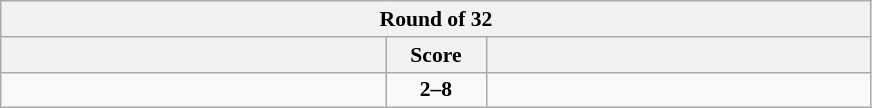<table class="wikitable" style="text-align: center; font-size:90% ">
<tr>
<th colspan=3>Round of 32</th>
</tr>
<tr>
<th align="right" width="250"></th>
<th width="60">Score</th>
<th align="left" width="250"></th>
</tr>
<tr>
<td align=left></td>
<td align=center><strong>2–8</strong></td>
<td align=left><strong></strong></td>
</tr>
</table>
